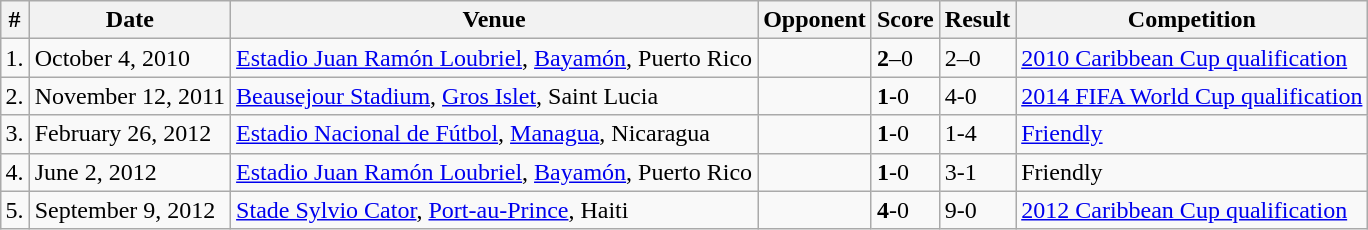<table class="wikitable" style="margin:auto;">
<tr>
<th>#</th>
<th>Date</th>
<th>Venue</th>
<th>Opponent</th>
<th>Score</th>
<th>Result</th>
<th>Competition</th>
</tr>
<tr>
<td>1.</td>
<td>October 4, 2010</td>
<td><a href='#'>Estadio Juan Ramón Loubriel</a>, <a href='#'>Bayamón</a>, Puerto Rico</td>
<td></td>
<td><strong>2</strong>–0</td>
<td>2–0</td>
<td><a href='#'>2010 Caribbean Cup qualification</a></td>
</tr>
<tr>
<td>2.</td>
<td>November 12, 2011</td>
<td><a href='#'>Beausejour Stadium</a>, <a href='#'>Gros Islet</a>, Saint Lucia</td>
<td></td>
<td><strong>1</strong>-0</td>
<td>4-0</td>
<td><a href='#'>2014 FIFA World Cup qualification</a></td>
</tr>
<tr>
<td>3.</td>
<td>February 26, 2012</td>
<td><a href='#'>Estadio Nacional de Fútbol</a>, <a href='#'>Managua</a>, Nicaragua</td>
<td></td>
<td><strong>1</strong>-0</td>
<td>1-4</td>
<td><a href='#'>Friendly</a></td>
</tr>
<tr>
<td>4.</td>
<td>June 2, 2012</td>
<td><a href='#'>Estadio Juan Ramón Loubriel</a>, <a href='#'>Bayamón</a>, Puerto Rico</td>
<td></td>
<td><strong>1</strong>-0</td>
<td>3-1</td>
<td>Friendly</td>
</tr>
<tr>
<td>5.</td>
<td>September 9, 2012</td>
<td><a href='#'>Stade Sylvio Cator</a>, <a href='#'>Port-au-Prince</a>, Haiti</td>
<td></td>
<td><strong>4</strong>-0</td>
<td>9-0</td>
<td><a href='#'>2012 Caribbean Cup qualification</a></td>
</tr>
</table>
